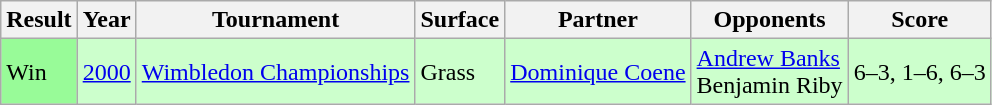<table class="sortable wikitable">
<tr>
<th>Result</th>
<th>Year</th>
<th>Tournament</th>
<th>Surface</th>
<th>Partner</th>
<th>Opponents</th>
<th class="unsortable">Score</th>
</tr>
<tr style="background:#cfc;">
<td style="background:#98fb98;">Win</td>
<td><a href='#'>2000</a></td>
<td><a href='#'>Wimbledon Championships</a></td>
<td>Grass</td>
<td> <a href='#'>Dominique Coene</a></td>
<td> <a href='#'>Andrew Banks</a><br> Benjamin Riby</td>
<td>6–3, 1–6, 6–3</td>
</tr>
</table>
